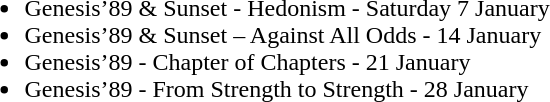<table>
<tr valign="top">
<td align="left"><br><ul><li>Genesis’89 & Sunset - Hedonism - Saturday 7 January</li><li>Genesis’89 & Sunset – Against All Odds - 14 January</li><li>Genesis’89 - Chapter of Chapters - 21 January</li><li>Genesis’89 - From Strength to Strength - 28 January</li></ul></td>
<td></td>
<td></td>
<td></td>
</tr>
</table>
